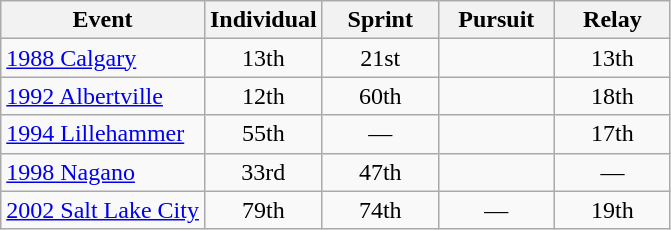<table class="wikitable" style="text-align: center;">
<tr ">
<th>Event</th>
<th style="width:70px;">Individual</th>
<th style="width:70px;">Sprint</th>
<th style="width:70px;">Pursuit</th>
<th style="width:70px;">Relay</th>
</tr>
<tr>
<td align=left> <a href='#'>1988 Calgary</a></td>
<td>13th</td>
<td>21st</td>
<td></td>
<td>13th</td>
</tr>
<tr>
<td align=left> <a href='#'>1992 Albertville</a></td>
<td>12th</td>
<td>60th</td>
<td></td>
<td>18th</td>
</tr>
<tr>
<td align=left> <a href='#'>1994 Lillehammer</a></td>
<td>55th</td>
<td>—</td>
<td></td>
<td>17th</td>
</tr>
<tr>
<td align=left> <a href='#'>1998 Nagano</a></td>
<td>33rd</td>
<td>47th</td>
<td></td>
<td>—</td>
</tr>
<tr>
<td align=left> <a href='#'>2002 Salt Lake City</a></td>
<td>79th</td>
<td>74th</td>
<td>—</td>
<td>19th</td>
</tr>
</table>
